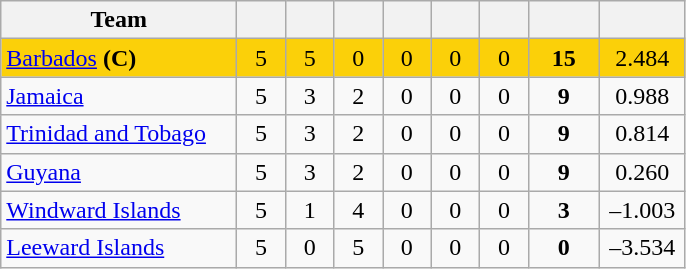<table class="wikitable" style="text-align:center">
<tr>
<th width="150">Team</th>
<th width="25"></th>
<th width="25"></th>
<th width="25"></th>
<th width="25"></th>
<th width="25"></th>
<th width="25"></th>
<th width="40"></th>
<th width="50"></th>
</tr>
<tr style="background:#fbd009">
<td style="text-align:left"><a href='#'>Barbados</a> <strong>(C)</strong></td>
<td>5</td>
<td>5</td>
<td>0</td>
<td>0</td>
<td>0</td>
<td>0</td>
<td><strong>15</strong></td>
<td>2.484</td>
</tr>
<tr>
<td style="text-align:left"><a href='#'>Jamaica</a></td>
<td>5</td>
<td>3</td>
<td>2</td>
<td>0</td>
<td>0</td>
<td>0</td>
<td><strong>9</strong></td>
<td>0.988</td>
</tr>
<tr>
<td style="text-align:left"><a href='#'>Trinidad and Tobago</a></td>
<td>5</td>
<td>3</td>
<td>2</td>
<td>0</td>
<td>0</td>
<td>0</td>
<td><strong>9</strong></td>
<td>0.814</td>
</tr>
<tr>
<td style="text-align:left"><a href='#'>Guyana</a></td>
<td>5</td>
<td>3</td>
<td>2</td>
<td>0</td>
<td>0</td>
<td>0</td>
<td><strong>9</strong></td>
<td>0.260</td>
</tr>
<tr>
<td style="text-align:left"><a href='#'>Windward Islands</a></td>
<td>5</td>
<td>1</td>
<td>4</td>
<td>0</td>
<td>0</td>
<td>0</td>
<td><strong>3</strong></td>
<td>–1.003</td>
</tr>
<tr>
<td style="text-align:left"><a href='#'>Leeward Islands</a></td>
<td>5</td>
<td>0</td>
<td>5</td>
<td>0</td>
<td>0</td>
<td>0</td>
<td><strong>0</strong></td>
<td>–3.534</td>
</tr>
</table>
